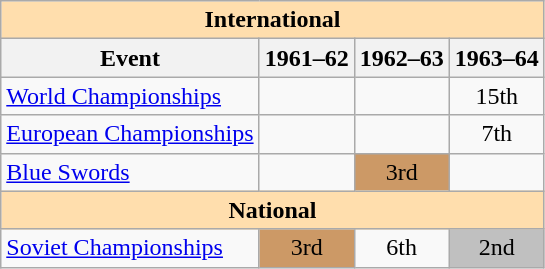<table class="wikitable" style="text-align:center">
<tr>
<th style="background-color: #ffdead; " colspan=4 align=center>International</th>
</tr>
<tr>
<th>Event</th>
<th>1961–62</th>
<th>1962–63</th>
<th>1963–64</th>
</tr>
<tr>
<td align=left><a href='#'>World Championships</a></td>
<td></td>
<td></td>
<td>15th</td>
</tr>
<tr>
<td align=left><a href='#'>European Championships</a></td>
<td></td>
<td></td>
<td>7th</td>
</tr>
<tr>
<td align=left><a href='#'>Blue Swords</a></td>
<td></td>
<td bgcolor=cc9966>3rd</td>
<td></td>
</tr>
<tr>
<th style="background-color: #ffdead; " colspan=4 align=center>National</th>
</tr>
<tr>
<td align=left><a href='#'>Soviet Championships</a></td>
<td bgcolor=cc9966>3rd</td>
<td>6th</td>
<td bgcolor=silver>2nd</td>
</tr>
</table>
